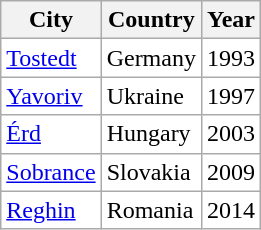<table class="wikitable" border="1" style="background:white;">
<tr>
<th>City</th>
<th>Country</th>
<th>Year</th>
</tr>
<tr>
<td><a href='#'>Tostedt</a></td>
<td> Germany</td>
<td>1993</td>
</tr>
<tr>
<td><a href='#'>Yavoriv</a></td>
<td> Ukraine</td>
<td>1997</td>
</tr>
<tr>
<td><a href='#'>Érd</a></td>
<td> Hungary</td>
<td>2003</td>
</tr>
<tr>
<td><a href='#'>Sobrance</a></td>
<td> Slovakia</td>
<td>2009</td>
</tr>
<tr>
<td><a href='#'>Reghin</a></td>
<td> Romania</td>
<td>2014</td>
</tr>
</table>
